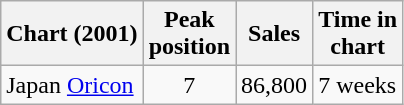<table class="wikitable">
<tr>
<th align="left">Chart (2001)</th>
<th align="center">Peak<br>position</th>
<th align="center">Sales</th>
<th align="center">Time in<br>chart</th>
</tr>
<tr>
<td align="left">Japan <a href='#'>Oricon</a></td>
<td align="center">7</td>
<td align="center">86,800</td>
<td align="">7 weeks</td>
</tr>
</table>
